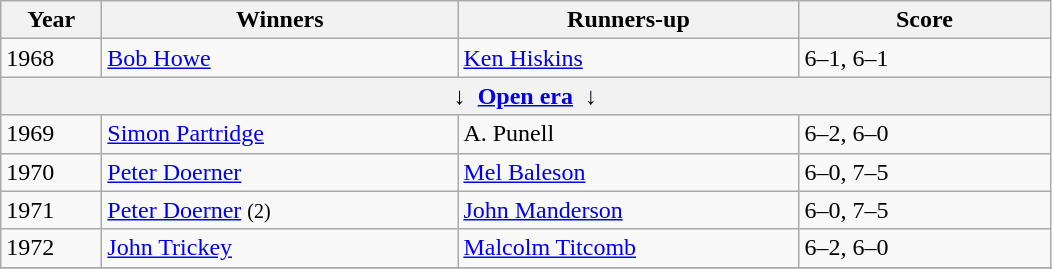<table class="wikitable">
<tr>
<th style="width:60px;">Year</th>
<th style="width:230px;">Winners</th>
<th style="width:220px;">Runners-up</th>
<th style="width:160px;">Score</th>
</tr>
<tr>
<td>1968</td>
<td> <a href='#'>Bob Howe</a></td>
<td> <a href='#'>Ken Hiskins</a></td>
<td>6–1, 6–1</td>
</tr>
<tr>
<th colspan=4 align=center>↓  <a href='#'>Open era</a>  ↓</th>
</tr>
<tr>
<td>1969</td>
<td> <a href='#'>Simon Partridge</a></td>
<td> A. Punell</td>
<td>6–2, 6–0</td>
</tr>
<tr>
<td>1970</td>
<td> <a href='#'>Peter Doerner</a></td>
<td> <a href='#'>Mel Baleson</a></td>
<td>6–0, 7–5</td>
</tr>
<tr>
<td>1971</td>
<td> <a href='#'>Peter Doerner</a> <small>(2)</small></td>
<td> <a href='#'>John Manderson</a></td>
<td>6–0, 7–5</td>
</tr>
<tr>
<td>1972</td>
<td> <a href='#'>John Trickey</a></td>
<td> <a href='#'>Malcolm Titcomb</a></td>
<td>6–2, 6–0</td>
</tr>
<tr>
</tr>
</table>
